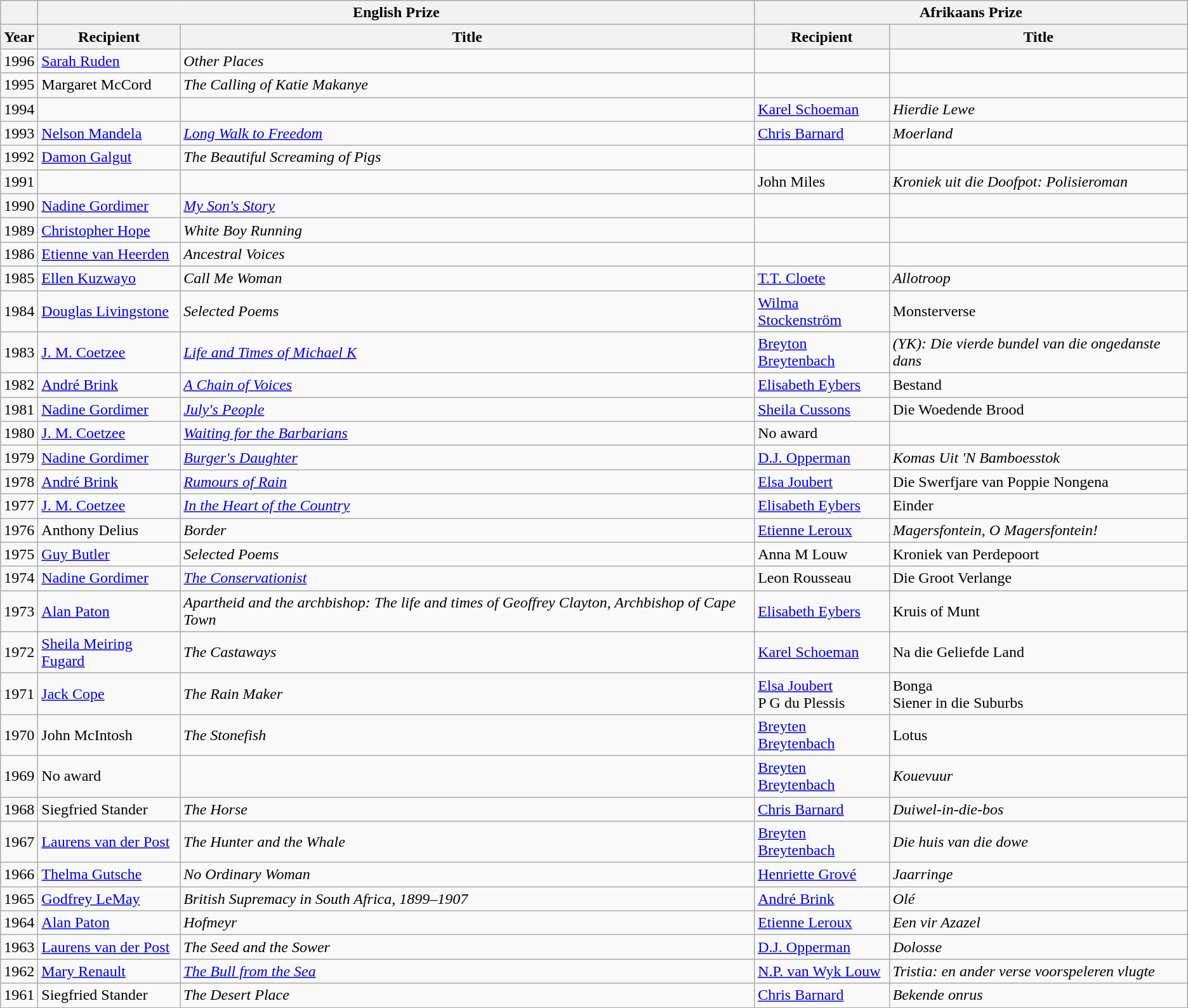<table class="wikitable">
<tr>
<th colspan="1"></th>
<th colspan="2">English Prize</th>
<th colspan="2">Afrikaans Prize</th>
</tr>
<tr>
<th>Year</th>
<th>Recipient</th>
<th>Title</th>
<th>Recipient</th>
<th>Title</th>
</tr>
<tr>
<td>1996</td>
<td><a href='#'>Sarah Ruden</a></td>
<td><em>Other Places</em></td>
<td></td>
<td></td>
</tr>
<tr>
<td>1995</td>
<td>Margaret McCord</td>
<td><em>The Calling of Katie Makanye</em></td>
<td></td>
<td></td>
</tr>
<tr>
<td>1994</td>
<td></td>
<td></td>
<td><a href='#'>Karel Schoeman</a></td>
<td><em>Hierdie Lewe</em></td>
</tr>
<tr>
<td>1993</td>
<td><a href='#'>Nelson Mandela</a></td>
<td><em><a href='#'>Long Walk to Freedom</a></em></td>
<td><a href='#'>Chris Barnard</a></td>
<td><em>Moerland</em></td>
</tr>
<tr>
<td>1992</td>
<td><a href='#'>Damon Galgut</a></td>
<td><em>The Beautiful Screaming of Pigs</em></td>
<td></td>
<td></td>
</tr>
<tr>
<td>1991</td>
<td></td>
<td></td>
<td>John Miles</td>
<td><em> Kroniek uit die Doofpot: Polisieroman</em></td>
</tr>
<tr>
<td>1990</td>
<td><a href='#'>Nadine Gordimer</a></td>
<td><em><a href='#'>My Son's Story</a></em></td>
<td></td>
<td></td>
</tr>
<tr>
<td>1989</td>
<td><a href='#'>Christopher Hope</a></td>
<td><em>White Boy Running</em></td>
<td></td>
<td></td>
</tr>
<tr>
<td>1986</td>
<td><a href='#'>Etienne van Heerden</a></td>
<td><em>Ancestral Voices</em></td>
<td></td>
<td></td>
</tr>
<tr>
<td>1985</td>
<td><a href='#'>Ellen Kuzwayo</a></td>
<td><em>Call Me Woman</em></td>
<td><a href='#'>T.T. Cloete</a></td>
<td><em>Allotroop</em></td>
</tr>
<tr>
<td>1984</td>
<td><a href='#'>Douglas Livingstone</a></td>
<td><em>Selected Poems</em></td>
<td><a href='#'>Wilma Stockenström</a></td>
<td>Monsterverse</td>
</tr>
<tr>
<td>1983</td>
<td><a href='#'>J. M. Coetzee</a></td>
<td><em><a href='#'>Life and Times of Michael K</a></em></td>
<td><a href='#'>Breyton Breytenbach</a></td>
<td><em>(YK): Die vierde bundel van die ongedanste dans</em></td>
</tr>
<tr>
<td>1982</td>
<td><a href='#'>André Brink</a></td>
<td><em><a href='#'>A Chain of Voices</a></em></td>
<td><a href='#'>Elisabeth Eybers</a></td>
<td>Bestand</td>
</tr>
<tr>
<td>1981</td>
<td><a href='#'>Nadine Gordimer</a></td>
<td><em><a href='#'>July's People</a></em></td>
<td><a href='#'>Sheila Cussons</a></td>
<td>Die Woedende Brood</td>
</tr>
<tr>
<td>1980</td>
<td><a href='#'>J. M. Coetzee</a></td>
<td><em><a href='#'>Waiting for the Barbarians</a></em></td>
<td>No award</td>
<td></td>
</tr>
<tr>
<td>1979</td>
<td><a href='#'>Nadine Gordimer</a></td>
<td><em><a href='#'>Burger's Daughter</a></em></td>
<td><a href='#'>D.J. Opperman</a></td>
<td><em>Komas Uit 'N Bamboesstok</em></td>
</tr>
<tr>
<td>1978</td>
<td><a href='#'>André Brink</a></td>
<td><em><a href='#'>Rumours of Rain</a></em></td>
<td><a href='#'>Elsa Joubert</a></td>
<td>Die Swerfjare van Poppie Nongena</td>
</tr>
<tr>
<td>1977</td>
<td><a href='#'>J. M. Coetzee</a></td>
<td><em><a href='#'>In the Heart of the Country</a></em></td>
<td><a href='#'>Elisabeth Eybers</a></td>
<td>Einder</td>
</tr>
<tr>
<td>1976</td>
<td>Anthony Delius</td>
<td><em>Border</em></td>
<td><a href='#'>Etienne Leroux</a></td>
<td><em>Magersfontein, O Magersfontein!</em></td>
</tr>
<tr>
<td>1975</td>
<td><a href='#'>Guy Butler</a></td>
<td><em>Selected Poems</em></td>
<td>Anna M Louw</td>
<td>Kroniek van Perdepoort</td>
</tr>
<tr>
<td>1974</td>
<td><a href='#'>Nadine Gordimer</a></td>
<td><em><a href='#'>The Conservationist</a></em></td>
<td>Leon Rousseau</td>
<td>Die Groot Verlange</td>
</tr>
<tr>
<td>1973</td>
<td><a href='#'>Alan Paton</a></td>
<td><em>Apartheid and the archbishop: The life and times of Geoffrey Clayton, Archbishop of Cape Town</em></td>
<td><a href='#'>Elisabeth Eybers</a></td>
<td>Kruis of Munt</td>
</tr>
<tr>
<td>1972</td>
<td><a href='#'>Sheila Meiring Fugard</a></td>
<td><em>The Castaways</em></td>
<td><a href='#'>Karel Schoeman</a></td>
<td>Na die Geliefde Land</td>
</tr>
<tr>
<td>1971</td>
<td><a href='#'>Jack Cope</a></td>
<td><em>The Rain Maker</em></td>
<td><a href='#'>Elsa Joubert</a><br>P G du Plessis</td>
<td>Bonga<br>Siener in die Suburbs</td>
</tr>
<tr>
<td>1970</td>
<td>John McIntosh</td>
<td><em>The Stonefish</em></td>
<td><a href='#'>Breyten Breytenbach</a></td>
<td>Lotus</td>
</tr>
<tr>
<td>1969</td>
<td>No award</td>
<td></td>
<td><a href='#'>Breyten Breytenbach</a></td>
<td><em>Kouevuur</em></td>
</tr>
<tr>
<td>1968</td>
<td>Siegfried Stander</td>
<td><em>The Horse</em></td>
<td><a href='#'>Chris Barnard</a></td>
<td><em>Duiwel-in-die-bos</em></td>
</tr>
<tr>
<td>1967</td>
<td><a href='#'>Laurens van der Post</a></td>
<td><em>The Hunter and the Whale</em></td>
<td><a href='#'>Breyten Breytenbach</a></td>
<td><em>Die huis van die dowe</em></td>
</tr>
<tr>
<td>1966</td>
<td><a href='#'>Thelma Gutsche</a></td>
<td><em>No Ordinary Woman</em></td>
<td><a href='#'>Henriette Grové</a></td>
<td><em>Jaarringe</em></td>
</tr>
<tr>
<td>1965</td>
<td><a href='#'>Godfrey LeMay</a></td>
<td><em>British Supremacy in South Africa, 1899–1907</em></td>
<td><a href='#'>André Brink</a></td>
<td><em>Olé</em></td>
</tr>
<tr>
<td>1964</td>
<td><a href='#'>Alan Paton</a></td>
<td><em>Hofmeyr</em></td>
<td><a href='#'>Etienne Leroux</a></td>
<td><em>Een vir Azazel</em></td>
</tr>
<tr>
<td>1963</td>
<td><a href='#'>Laurens van der Post</a></td>
<td><em>The Seed and the Sower</em></td>
<td><a href='#'>D.J. Opperman</a></td>
<td><em>Dolosse</em></td>
</tr>
<tr>
<td>1962</td>
<td><a href='#'>Mary Renault</a></td>
<td><em><a href='#'>The Bull from the Sea</a></em></td>
<td><a href='#'>N.P. van Wyk Louw</a></td>
<td><em>Tristia: en ander verse voorspeleren vlugte</em></td>
</tr>
<tr>
<td>1961</td>
<td>Siegfried Stander</td>
<td><em>The Desert Place</em></td>
<td><a href='#'>Chris Barnard</a></td>
<td><em>Bekende onrus</em></td>
</tr>
<tr>
</tr>
</table>
